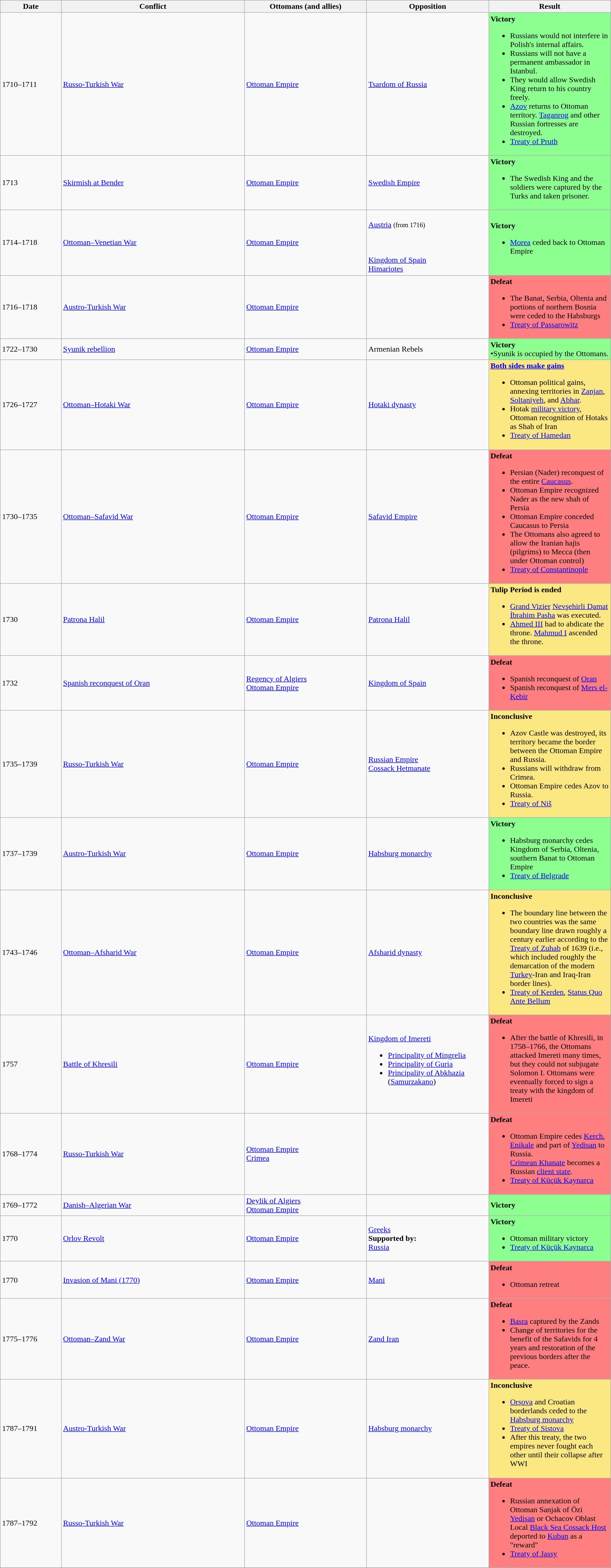<table class="wikitable">
<tr>
<th width="10%">Date</th>
<th width="30%">Conflict</th>
<th width="20%">Ottomans (and allies)</th>
<th width="20%">Opposition</th>
<th width="20%">Result</th>
</tr>
<tr>
<td>1710–1711</td>
<td><a href='#'>Russo-Turkish War</a></td>
<td> <a href='#'>Ottoman Empire</a></td>
<td> <a href='#'>Tsardom of Russia</a></td>
<td style="background:#8cff90"><strong>Victory</strong><br><ul><li>Russians would not interfere in Polish's internal affairs.</li><li>Russians will not have a permanent ambassador in Istanbul.</li><li>They would allow Swedish King return to his country freely.</li><li><a href='#'>Azov</a> returns to Ottoman territory. <a href='#'>Taganrog</a> and other Russian fortresses are destroyed.</li><li><a href='#'>Treaty of Pruth</a></li></ul></td>
</tr>
<tr>
<td>1713</td>
<td><a href='#'>Skirmish at Bender</a></td>
<td> <a href='#'>Ottoman Empire</a></td>
<td> <a href='#'>Swedish Empire</a></td>
<td style="background:#8cff90"><strong>Victory</strong><br><ul><li>The Swedish King and the soldiers were captured by the Turks and taken prisoner.</li></ul></td>
</tr>
<tr>
<td>1714–1718</td>
<td><a href='#'>Ottoman–Venetian War</a></td>
<td> <a href='#'>Ottoman Empire</a></td>
<td><br> <a href='#'>Austria</a> <small>(from 1716)</small><br><br><br><br> <a href='#'>Kingdom of Spain</a><br> <a href='#'>Himariotes</a></td>
<td style="background:#8cff90"><strong>Victory</strong><br><ul><li><a href='#'>Morea</a> ceded back to Ottoman Empire</li></ul></td>
</tr>
<tr>
<td>1716–1718</td>
<td><a href='#'>Austro-Turkish War</a></td>
<td> <a href='#'>Ottoman Empire</a></td>
<td></td>
<td style="background:#ff7e80"><strong>Defeat</strong><br><ul><li>The Banat, Serbia, Oltenia and portions of northern Bosnia were ceded to the Habsburgs</li><li><a href='#'>Treaty of Passarowitz</a></li></ul></td>
</tr>
<tr>
<td>1722–1730</td>
<td><a href='#'>Syunik rebellion</a></td>
<td> <a href='#'>Ottoman Empire</a></td>
<td>Armenian Rebels</td>
<td style="background:#8cff90"><strong>Victory</strong><br>•Syunik is occupied by the Ottomans.</td>
</tr>
<tr>
<td>1726–1727</td>
<td><a href='#'>Ottoman–Hotaki War</a></td>
<td> <a href='#'>Ottoman Empire</a></td>
<td> <a href='#'>Hotaki dynasty</a></td>
<td style="background:#FCE883"><strong><a href='#'>Both sides make gains</a></strong><br><ul><li>Ottoman political gains, annexing territories in <a href='#'>Zanjan</a>, <a href='#'>Soltaniyeh</a>, and <a href='#'>Abhar</a>.</li><li>Hotak <a href='#'>military victory</a>, Ottoman recognition of Hotaks as Shah of Iran</li><li><a href='#'>Treaty of Hamedan</a></li></ul></td>
</tr>
<tr>
<td>1730–1735</td>
<td><a href='#'>Ottoman–Safavid War</a></td>
<td> <a href='#'>Ottoman Empire</a></td>
<td> <a href='#'>Safavid Empire</a></td>
<td style="background:#ff7e80"><strong>Defeat</strong><br><ul><li>Persian (Nader) reconquest of the entire <a href='#'>Caucasus</a>.</li><li>Ottoman Empire recognized Nader as the new shah of Persia</li><li>Ottoman Empire conceded Caucasus to Persia</li><li>The Ottomans also agreed to allow the Iranian hajis (pilgrims) to Mecca (then under Ottoman control)</li><li><a href='#'>Treaty of Constantinople</a></li></ul></td>
</tr>
<tr>
<td>1730</td>
<td><a href='#'>Patrona Halil</a></td>
<td> <a href='#'>Ottoman Empire</a></td>
<td><a href='#'>Patrona Halil</a></td>
<td style="background:#FCE883"><strong>Tulip Period is ended</strong><br><ul><li><a href='#'>Grand Vizier</a> <a href='#'>Nevşehirli Damat İbrahim Pasha</a> was executed.</li><li><a href='#'>Ahmed III</a> had to abdicate the throne. <a href='#'>Mahmud I</a> ascended the throne.</li></ul></td>
</tr>
<tr>
<td>1732</td>
<td><a href='#'>Spanish reconquest of Oran</a></td>
<td> <a href='#'>Regency of Algiers</a><br>  <a href='#'>Ottoman Empire</a></td>
<td> <a href='#'>Kingdom of Spain</a></td>
<td style="background:#ff7e80"><strong>Defeat</strong><br><ul><li>Spanish reconquest of <a href='#'>Oran</a></li><li>Spanish reconquest of <a href='#'>Mers el-Kebir</a></li></ul></td>
</tr>
<tr>
<td>1735–1739</td>
<td><a href='#'>Russo-Turkish War</a></td>
<td> <a href='#'>Ottoman Empire</a></td>
<td> <a href='#'>Russian Empire</a><br> <a href='#'>Cossack Hetmanate</a></td>
<td style="background:#FCE883"><strong>Inconclusive</strong><br><ul><li>Azov Castle was destroyed, its territory became the border between the Ottoman Empire and Russia.</li><li>Russians will withdraw from Crimea.</li><li>Ottoman Empire cedes Azov to Russia.</li><li><a href='#'>Treaty of Niš</a></li></ul></td>
</tr>
<tr>
<td>1737–1739</td>
<td><a href='#'>Austro-Turkish War</a></td>
<td> <a href='#'>Ottoman Empire</a></td>
<td> <a href='#'>Habsburg monarchy</a></td>
<td style="background:#8cff90"><strong>Victory</strong><br><ul><li>Habsburg monarchy cedes Kingdom of Serbia, Oltenia, southern Banat to Ottoman Empire</li><li><a href='#'>Treaty of Belgrade</a></li></ul></td>
</tr>
<tr>
<td>1743–1746</td>
<td><a href='#'>Ottoman–Afsharid War</a></td>
<td> <a href='#'>Ottoman Empire</a></td>
<td> <a href='#'>Afsharid dynasty</a></td>
<td style="background:#FCE883"><strong>Inconclusive</strong><br><ul><li>The boundary line between the two countries was the same boundary line drawn roughly a century earlier according to the <a href='#'>Treaty of Zuhab</a> of 1639 (i.e., which included roughly the demarcation of the modern <a href='#'>Turkey</a>-Iran and Iraq-Iran border lines).</li><li><a href='#'>Treaty of Kerden</a>, <a href='#'>Status Quo Ante Bellum</a></li></ul></td>
</tr>
<tr>
<td>1757</td>
<td><a href='#'>Battle of Khresili</a></td>
<td> <a href='#'>Ottoman Empire</a></td>
<td> <a href='#'>Kingdom of Imereti</a><br><ul><li> <a href='#'>Principality of Mingrelia</a></li><li> <a href='#'>Principality of Guria</a></li><li> <a href='#'>Principality of Abkhazia</a> (<a href='#'>Samurzakano</a>)</li></ul></td>
<td style="background:#ff7e80"><strong>Defeat</strong><br><ul><li>After the battle of Khresili, in 1758–1766, the Ottomans attacked Imereti many times, but they could not subjugate Solomon I. Ottomans were eventually forced to sign a treaty with the kingdom of Imereti</li></ul></td>
</tr>
<tr>
<td>1768–1774</td>
<td><a href='#'>Russo-Turkish War</a></td>
<td> <a href='#'>Ottoman Empire</a><br> <a href='#'>Crimea</a></td>
<td><br></td>
<td style="background:#ff7e80"><strong>Defeat</strong><br><ul><li>Ottoman Empire cedes <a href='#'>Kerch</a>, <a href='#'>Enikale</a> and part of <a href='#'>Yedisan</a> to Russia.<br><a href='#'>Crimean Khanate</a> becomes a Russian <a href='#'>client state</a>.</li><li><a href='#'>Treaty of Küçük Kaynarca</a></li></ul></td>
</tr>
<tr>
<td>1769–1772</td>
<td><a href='#'>Danish–Algerian War</a></td>
<td> <a href='#'>Deylik of Algiers</a><br> <a href='#'>Ottoman Empire</a></td>
<td></td>
<td style="background:#8cff90"><strong>Victory</strong></td>
</tr>
<tr>
<td>1770</td>
<td><a href='#'>Orlov Revolt</a></td>
<td> <a href='#'>Ottoman Empire</a></td>
<td> <a href='#'>Greeks</a><br><strong>Supported by:</strong><br> <a href='#'>Russia</a></td>
<td style="background:#8cff90"><strong>Victory</strong><br><ul><li>Ottoman military victory</li><li><a href='#'>Treaty of Küçük Kaynarca</a></li></ul></td>
</tr>
<tr>
<td>1770</td>
<td><a href='#'>Invasion of Mani (1770)</a></td>
<td> <a href='#'>Ottoman Empire</a></td>
<td> <a href='#'>Mani</a></td>
<td style="background:#ff7e80"><strong>Defeat</strong><br><ul><li>Ottoman retreat</li></ul></td>
</tr>
<tr>
<td>1775–1776</td>
<td><a href='#'>Ottoman–Zand War</a></td>
<td> <a href='#'>Ottoman Empire</a></td>
<td> <a href='#'>Zand Iran</a></td>
<td style="background:#ff7e80"><strong>Defeat</strong><br><ul><li><a href='#'>Basra</a> captured by the Zands</li><li>Change of territories for the benefit of the Safavids for 4 years and restoration of the previous borders after the peace.</li></ul></td>
</tr>
<tr>
<td>1787–1791</td>
<td><a href='#'>Austro-Turkish War</a></td>
<td> <a href='#'>Ottoman Empire</a></td>
<td> <a href='#'>Habsburg monarchy</a></td>
<td style="background:#FCE883"><strong>Inconclusive</strong><br><ul><li><a href='#'>Orșova</a> and Croatian borderlands ceded to the <a href='#'>Habsburg monarchy</a></li><li><a href='#'>Treaty of Sistova</a></li><li>After this treaty, the two empires never fought each other until their collapse after WWI</li></ul></td>
</tr>
<tr>
<td>1787–1792</td>
<td><a href='#'>Russo-Turkish War</a></td>
<td> <a href='#'>Ottoman Empire</a></td>
<td></td>
<td style="background:#ff7e80"><strong>Defeat</strong><br><ul><li>Russian annexation of Ottoman Sanjak of Özi <a href='#'>Yedisan</a> or Ochacov Oblast<br>Local <a href='#'>Black Sea Cossack Host</a> deported to <a href='#'>Kuban</a> as a "reward"</li><li><a href='#'>Treaty of Jassy</a></li></ul></td>
</tr>
<tr>
</tr>
</table>
